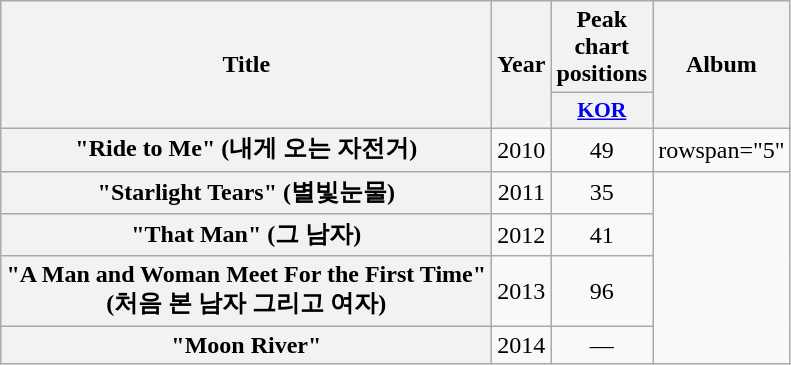<table class="wikitable plainrowheaders" style="text-align:center">
<tr>
<th rowspan="2" style="width:20em">Title</th>
<th rowspan="2">Year</th>
<th>Peak chart positions</th>
<th rowspan="2">Album</th>
</tr>
<tr>
<th scope="col" style="width:2.5em;font-size:90%"><a href='#'>KOR</a><br></th>
</tr>
<tr>
<th scope="row">"Ride to Me" (내게 오는 자전거) </th>
<td>2010</td>
<td>49</td>
<td>rowspan="5" </td>
</tr>
<tr>
<th scope="row">"Starlight Tears" (별빛눈물)</th>
<td>2011</td>
<td>35</td>
</tr>
<tr>
<th scope="row">"That Man" (그 남자)</th>
<td>2012</td>
<td>41</td>
</tr>
<tr>
<th scope="row">"A Man and Woman Meet For the First Time" (처음 본 남자 그리고 여자) </th>
<td>2013</td>
<td>96</td>
</tr>
<tr>
<th scope="row">"Moon River"</th>
<td>2014</td>
<td>—</td>
</tr>
</table>
